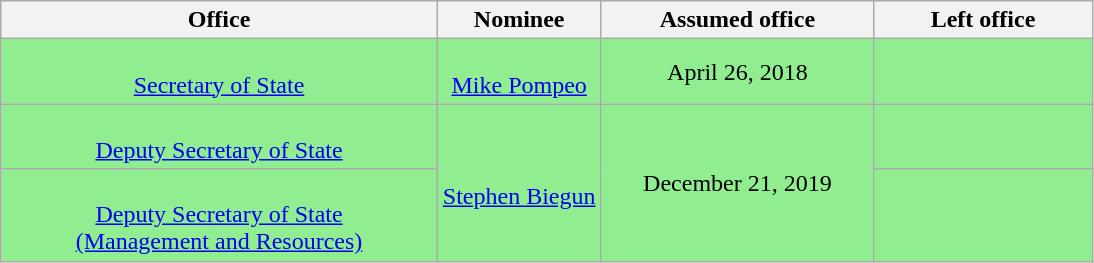<table class="wikitable sortable" style="text-align:center">
<tr>
<th style="width:40%;">Office</th>
<th style="width:15%;">Nominee</th>
<th style="width:25%;" data-sort- type="date">Assumed office</th>
<th style="width:20%;" data-sort- type="date">Left office</th>
</tr>
<tr style="background:lightgreen">
<td><br><a href='#'>Secretary of State</a></td>
<td><br><a href='#'>Mike Pompeo</a></td>
<td>April 26, 2018<br></td>
<td></td>
</tr>
<tr style="background:lightgreen;">
<td><br><a href='#'>Deputy Secretary of State</a></td>
<td rowspan="2"><br><a href='#'>Stephen Biegun</a></td>
<td rowspan="2">December 21, 2019<br></td>
<td></td>
</tr>
<tr style="background:lightgreen;">
<td><br><a href='#'>Deputy Secretary of State<br>(Management and Resources)</a></td>
<td></td>
</tr>
</table>
